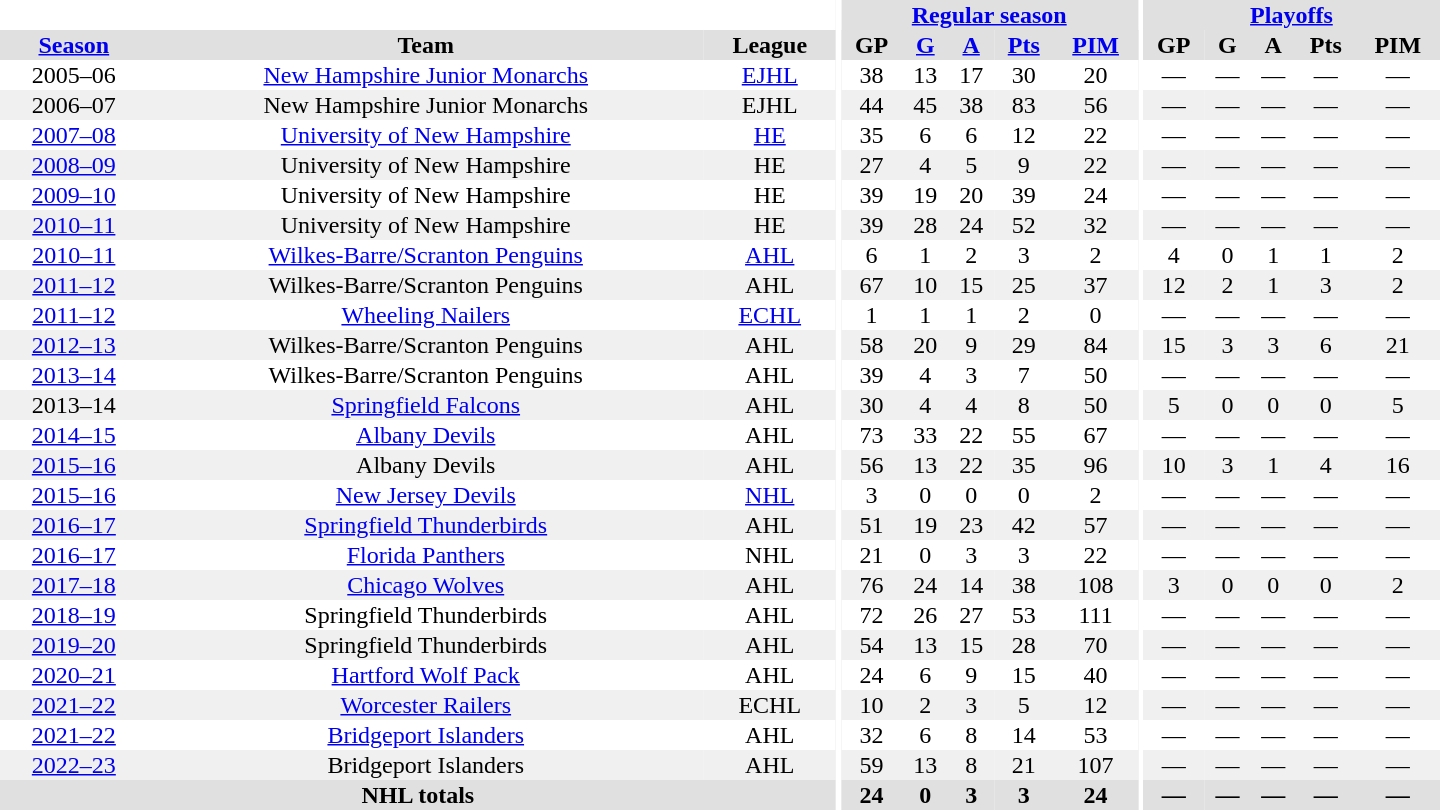<table border="0" cellpadding="1" cellspacing="0" style="text-align:center; width:60em">
<tr bgcolor="#e0e0e0">
<th colspan="3" bgcolor="#ffffff"></th>
<th rowspan="99" bgcolor="#ffffff"></th>
<th colspan="5"><a href='#'>Regular season</a></th>
<th rowspan="99" bgcolor="#ffffff"></th>
<th colspan="5"><a href='#'>Playoffs</a></th>
</tr>
<tr bgcolor="#e0e0e0">
<th><a href='#'>Season</a></th>
<th>Team</th>
<th>League</th>
<th>GP</th>
<th><a href='#'>G</a></th>
<th><a href='#'>A</a></th>
<th><a href='#'>Pts</a></th>
<th><a href='#'>PIM</a></th>
<th>GP</th>
<th>G</th>
<th>A</th>
<th>Pts</th>
<th>PIM</th>
</tr>
<tr>
<td>2005–06</td>
<td><a href='#'>New Hampshire Junior Monarchs</a></td>
<td><a href='#'>EJHL</a></td>
<td>38</td>
<td>13</td>
<td>17</td>
<td>30</td>
<td>20</td>
<td>—</td>
<td>—</td>
<td>—</td>
<td>—</td>
<td>—</td>
</tr>
<tr bgcolor="#f0f0f0">
<td>2006–07</td>
<td>New Hampshire Junior Monarchs</td>
<td>EJHL</td>
<td>44</td>
<td>45</td>
<td>38</td>
<td>83</td>
<td>56</td>
<td>—</td>
<td>—</td>
<td>—</td>
<td>—</td>
<td>—</td>
</tr>
<tr>
<td><a href='#'>2007–08</a></td>
<td><a href='#'>University of New Hampshire</a></td>
<td><a href='#'>HE</a></td>
<td>35</td>
<td>6</td>
<td>6</td>
<td>12</td>
<td>22</td>
<td>—</td>
<td>—</td>
<td>—</td>
<td>—</td>
<td>—</td>
</tr>
<tr bgcolor="#f0f0f0">
<td><a href='#'>2008–09</a></td>
<td>University of New Hampshire</td>
<td>HE</td>
<td>27</td>
<td>4</td>
<td>5</td>
<td>9</td>
<td>22</td>
<td>—</td>
<td>—</td>
<td>—</td>
<td>—</td>
<td>—</td>
</tr>
<tr>
<td><a href='#'>2009–10</a></td>
<td>University of New Hampshire</td>
<td>HE</td>
<td>39</td>
<td>19</td>
<td>20</td>
<td>39</td>
<td>24</td>
<td>—</td>
<td>—</td>
<td>—</td>
<td>—</td>
<td>—</td>
</tr>
<tr bgcolor="#f0f0f0">
<td><a href='#'>2010–11</a></td>
<td>University of New Hampshire</td>
<td>HE</td>
<td>39</td>
<td>28</td>
<td>24</td>
<td>52</td>
<td>32</td>
<td>—</td>
<td>—</td>
<td>—</td>
<td>—</td>
<td>—</td>
</tr>
<tr>
<td><a href='#'>2010–11</a></td>
<td><a href='#'>Wilkes-Barre/Scranton Penguins</a></td>
<td><a href='#'>AHL</a></td>
<td>6</td>
<td>1</td>
<td>2</td>
<td>3</td>
<td>2</td>
<td>4</td>
<td>0</td>
<td>1</td>
<td>1</td>
<td>2</td>
</tr>
<tr bgcolor="#f0f0f0">
<td><a href='#'>2011–12</a></td>
<td>Wilkes-Barre/Scranton Penguins</td>
<td>AHL</td>
<td>67</td>
<td>10</td>
<td>15</td>
<td>25</td>
<td>37</td>
<td>12</td>
<td>2</td>
<td>1</td>
<td>3</td>
<td>2</td>
</tr>
<tr>
<td><a href='#'>2011–12</a></td>
<td><a href='#'>Wheeling Nailers</a></td>
<td><a href='#'>ECHL</a></td>
<td>1</td>
<td>1</td>
<td>1</td>
<td>2</td>
<td>0</td>
<td>—</td>
<td>—</td>
<td>—</td>
<td>—</td>
<td>—</td>
</tr>
<tr bgcolor="#f0f0f0">
<td><a href='#'>2012–13</a></td>
<td>Wilkes-Barre/Scranton Penguins</td>
<td>AHL</td>
<td>58</td>
<td>20</td>
<td>9</td>
<td>29</td>
<td>84</td>
<td>15</td>
<td>3</td>
<td>3</td>
<td>6</td>
<td>21</td>
</tr>
<tr>
<td><a href='#'>2013–14</a></td>
<td>Wilkes-Barre/Scranton Penguins</td>
<td>AHL</td>
<td>39</td>
<td>4</td>
<td>3</td>
<td>7</td>
<td>50</td>
<td>—</td>
<td>—</td>
<td>—</td>
<td>—</td>
<td>—</td>
</tr>
<tr bgcolor="#f0f0f0">
<td>2013–14</td>
<td><a href='#'>Springfield Falcons</a></td>
<td>AHL</td>
<td>30</td>
<td>4</td>
<td>4</td>
<td>8</td>
<td>50</td>
<td>5</td>
<td>0</td>
<td>0</td>
<td>0</td>
<td>5</td>
</tr>
<tr>
<td><a href='#'>2014–15</a></td>
<td><a href='#'>Albany Devils</a></td>
<td>AHL</td>
<td>73</td>
<td>33</td>
<td>22</td>
<td>55</td>
<td>67</td>
<td>—</td>
<td>—</td>
<td>—</td>
<td>—</td>
<td>—</td>
</tr>
<tr bgcolor="#f0f0f0">
<td><a href='#'>2015–16</a></td>
<td>Albany Devils</td>
<td>AHL</td>
<td>56</td>
<td>13</td>
<td>22</td>
<td>35</td>
<td>96</td>
<td>10</td>
<td>3</td>
<td>1</td>
<td>4</td>
<td>16</td>
</tr>
<tr>
<td><a href='#'>2015–16</a></td>
<td><a href='#'>New Jersey Devils</a></td>
<td><a href='#'>NHL</a></td>
<td>3</td>
<td>0</td>
<td>0</td>
<td>0</td>
<td>2</td>
<td>—</td>
<td>—</td>
<td>—</td>
<td>—</td>
<td>—</td>
</tr>
<tr bgcolor="#f0f0f0">
<td><a href='#'>2016–17</a></td>
<td><a href='#'>Springfield Thunderbirds</a></td>
<td>AHL</td>
<td>51</td>
<td>19</td>
<td>23</td>
<td>42</td>
<td>57</td>
<td>—</td>
<td>—</td>
<td>—</td>
<td>—</td>
<td>—</td>
</tr>
<tr>
<td><a href='#'>2016–17</a></td>
<td><a href='#'>Florida Panthers</a></td>
<td>NHL</td>
<td>21</td>
<td>0</td>
<td>3</td>
<td>3</td>
<td>22</td>
<td>—</td>
<td>—</td>
<td>—</td>
<td>—</td>
<td>—</td>
</tr>
<tr bgcolor="#f0f0f0">
<td><a href='#'>2017–18</a></td>
<td><a href='#'>Chicago Wolves</a></td>
<td>AHL</td>
<td>76</td>
<td>24</td>
<td>14</td>
<td>38</td>
<td>108</td>
<td>3</td>
<td>0</td>
<td>0</td>
<td>0</td>
<td>2</td>
</tr>
<tr>
<td><a href='#'>2018–19</a></td>
<td>Springfield Thunderbirds</td>
<td>AHL</td>
<td>72</td>
<td>26</td>
<td>27</td>
<td>53</td>
<td>111</td>
<td>—</td>
<td>—</td>
<td>—</td>
<td>—</td>
<td>—</td>
</tr>
<tr bgcolor="#f0f0f0">
<td><a href='#'>2019–20</a></td>
<td>Springfield Thunderbirds</td>
<td>AHL</td>
<td>54</td>
<td>13</td>
<td>15</td>
<td>28</td>
<td>70</td>
<td>—</td>
<td>—</td>
<td>—</td>
<td>—</td>
<td>—</td>
</tr>
<tr>
<td><a href='#'>2020–21</a></td>
<td><a href='#'>Hartford Wolf Pack</a></td>
<td>AHL</td>
<td>24</td>
<td>6</td>
<td>9</td>
<td>15</td>
<td>40</td>
<td>—</td>
<td>—</td>
<td>—</td>
<td>—</td>
<td>—</td>
</tr>
<tr bgcolor="#f0f0f0">
<td><a href='#'>2021–22</a></td>
<td><a href='#'>Worcester Railers</a></td>
<td>ECHL</td>
<td>10</td>
<td>2</td>
<td>3</td>
<td>5</td>
<td>12</td>
<td>—</td>
<td>—</td>
<td>—</td>
<td>—</td>
<td>—</td>
</tr>
<tr>
<td><a href='#'>2021–22</a></td>
<td><a href='#'>Bridgeport Islanders</a></td>
<td>AHL</td>
<td>32</td>
<td>6</td>
<td>8</td>
<td>14</td>
<td>53</td>
<td>—</td>
<td>—</td>
<td>—</td>
<td>—</td>
<td>—</td>
</tr>
<tr bgcolor="#f0f0f0">
<td><a href='#'>2022–23</a></td>
<td>Bridgeport Islanders</td>
<td>AHL</td>
<td>59</td>
<td>13</td>
<td>8</td>
<td>21</td>
<td>107</td>
<td>—</td>
<td>—</td>
<td>—</td>
<td>—</td>
<td>—</td>
</tr>
<tr bgcolor="#e0e0e0">
<th colspan="3">NHL totals</th>
<th>24</th>
<th>0</th>
<th>3</th>
<th>3</th>
<th>24</th>
<th>—</th>
<th>—</th>
<th>—</th>
<th>—</th>
<th>—</th>
</tr>
</table>
